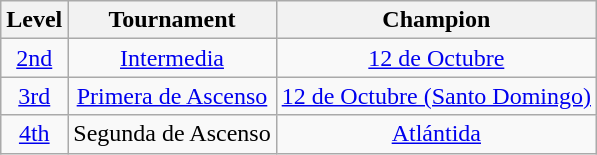<table class="wikitable" style="text-align:center">
<tr>
<th>Level</th>
<th>Tournament</th>
<th>Champion</th>
</tr>
<tr>
<td><a href='#'>2nd</a></td>
<td><a href='#'>Intermedia</a></td>
<td><a href='#'>12 de Octubre</a></td>
</tr>
<tr>
<td><a href='#'>3rd</a></td>
<td><a href='#'>Primera de Ascenso</a></td>
<td><a href='#'>12 de Octubre (Santo Domingo)</a></td>
</tr>
<tr>
<td><a href='#'>4th</a></td>
<td>Segunda de Ascenso</td>
<td><a href='#'>Atlántida</a></td>
</tr>
</table>
